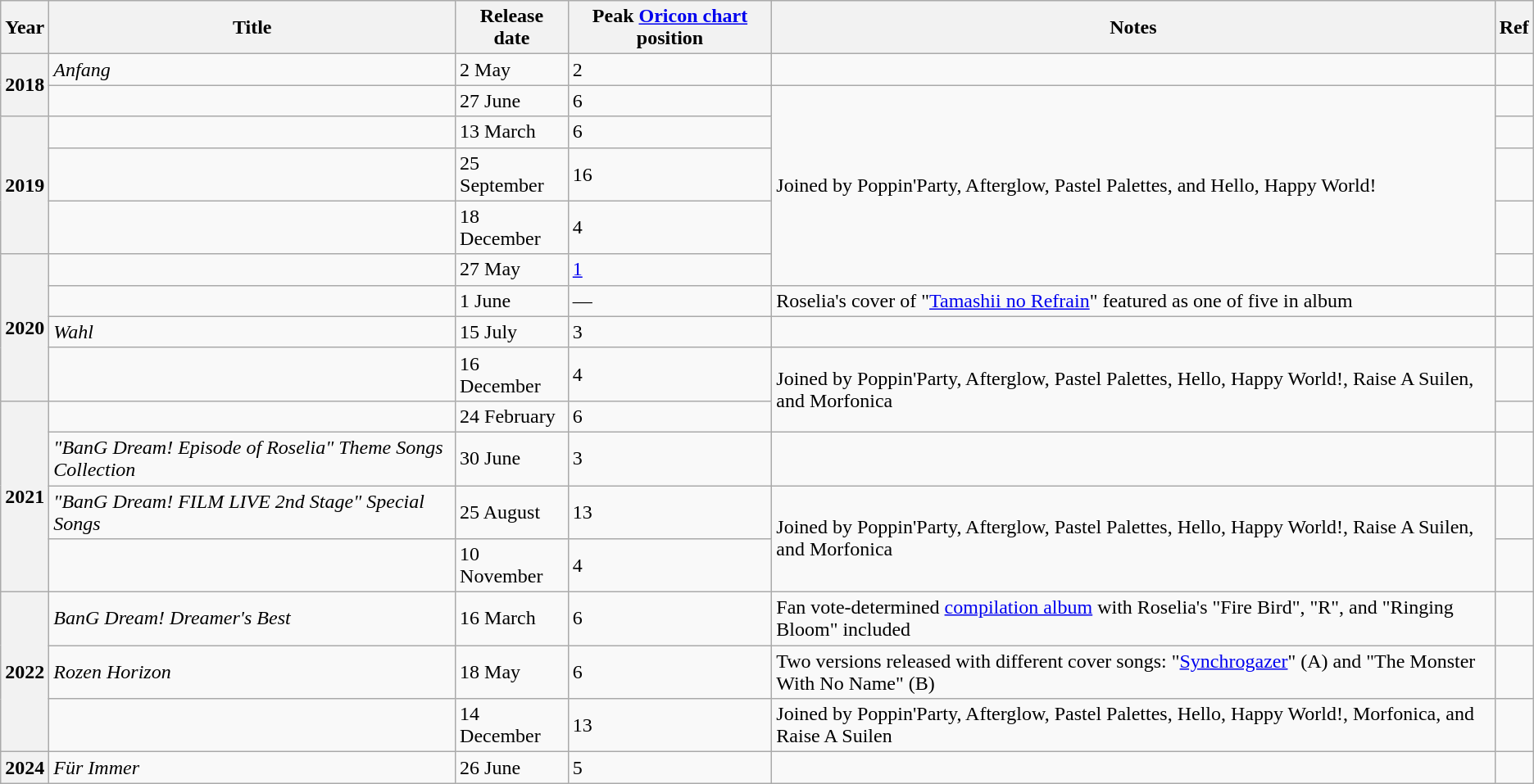<table class="wikitable" text-align: center>
<tr>
<th>Year</th>
<th>Title</th>
<th>Release date</th>
<th>Peak <a href='#'>Oricon chart</a> position</th>
<th>Notes</th>
<th>Ref</th>
</tr>
<tr>
<th rowspan=2>2018</th>
<td><em>Anfang</em></td>
<td>2 May</td>
<td>2</td>
<td></td>
<td></td>
</tr>
<tr>
<td></td>
<td>27 June</td>
<td>6</td>
<td rowspan=5>Joined by Poppin'Party, Afterglow, Pastel Palettes, and Hello, Happy World!</td>
<td></td>
</tr>
<tr>
<th rowspan=3>2019</th>
<td></td>
<td>13 March</td>
<td>6</td>
<td></td>
</tr>
<tr>
<td></td>
<td>25 September</td>
<td>16</td>
<td></td>
</tr>
<tr>
<td></td>
<td>18 December</td>
<td>4</td>
<td></td>
</tr>
<tr>
<th rowspan=4>2020</th>
<td></td>
<td>27 May</td>
<td><a href='#'>1</a></td>
<td></td>
</tr>
<tr>
<td></td>
<td>1 June</td>
<td>—</td>
<td>Roselia's cover of "<a href='#'>Tamashii no Refrain</a>" featured as one of five in album</td>
<td></td>
</tr>
<tr>
<td><em>Wahl</em></td>
<td>15 July</td>
<td>3</td>
<td></td>
<td></td>
</tr>
<tr>
<td></td>
<td>16 December</td>
<td>4</td>
<td rowspan=2>Joined by Poppin'Party, Afterglow, Pastel Palettes, Hello, Happy World!, Raise A Suilen, and Morfonica</td>
<td></td>
</tr>
<tr>
<th rowspan=4>2021</th>
<td></td>
<td>24 February</td>
<td>6</td>
<td></td>
</tr>
<tr>
<td><em>"BanG Dream! Episode of Roselia" Theme Songs Collection</em></td>
<td>30 June</td>
<td>3</td>
<td></td>
<td></td>
</tr>
<tr>
<td><em>"BanG Dream! FILM LIVE 2nd Stage" Special Songs</em></td>
<td>25 August</td>
<td>13</td>
<td rowspan=2>Joined by Poppin'Party, Afterglow, Pastel Palettes, Hello, Happy World!, Raise A Suilen, and Morfonica</td>
<td></td>
</tr>
<tr>
<td></td>
<td>10 November</td>
<td>4</td>
<td></td>
</tr>
<tr>
<th rowspan=3>2022</th>
<td><em>BanG Dream! Dreamer's Best</em></td>
<td>16 March</td>
<td>6</td>
<td>Fan vote-determined <a href='#'>compilation album</a> with Roselia's "Fire Bird", "R", and "Ringing Bloom" included</td>
<td></td>
</tr>
<tr>
<td><em>Rozen Horizon</em></td>
<td>18 May</td>
<td>6</td>
<td>Two versions released with different cover songs: "<a href='#'>Synchrogazer</a>" (A) and "The Monster With No Name" (B)</td>
<td></td>
</tr>
<tr>
<td></td>
<td>14 December</td>
<td>13</td>
<td>Joined by Poppin'Party, Afterglow, Pastel Palettes, Hello, Happy World!, Morfonica, and Raise A Suilen</td>
<td></td>
</tr>
<tr>
<th>2024</th>
<td><em>Für Immer</em></td>
<td>26 June</td>
<td>5</td>
<td></td>
<td></td>
</tr>
</table>
